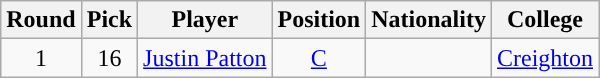<table class="wikitable sortable sortable">
<tr>
<th>Round</th>
<th>Pick</th>
<th>Player</th>
<th>Position</th>
<th>Nationality</th>
<th>College</th>
</tr>
<tr style="text-align: center">
<td>1</td>
<td>16</td>
<td><a href='#'>Justin Patton</a></td>
<td><a href='#'>C</a></td>
<td></td>
<td><a href='#'>Creighton</a></td>
</tr>
</table>
